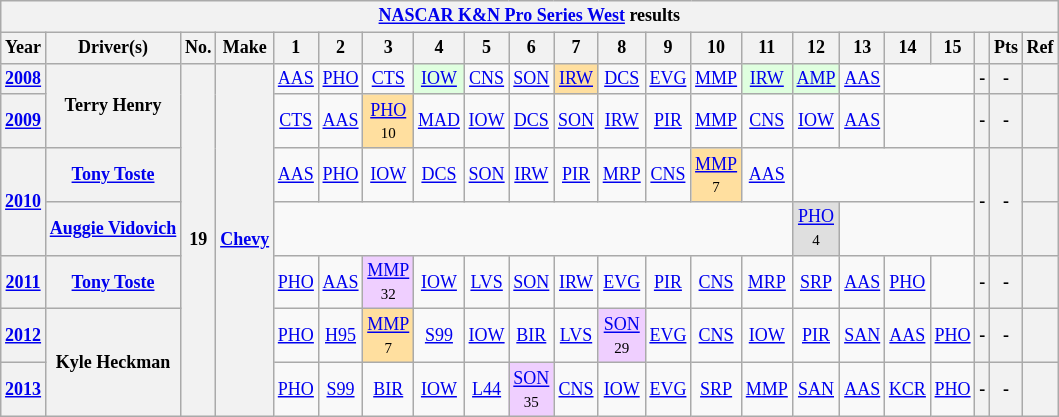<table class="wikitable" style="text-align:center; font-size:75%">
<tr>
<th colspan="22"><a href='#'>NASCAR K&N Pro Series West</a> results</th>
</tr>
<tr>
<th>Year</th>
<th>Driver(s)</th>
<th>No.</th>
<th>Make</th>
<th>1</th>
<th>2</th>
<th>3</th>
<th>4</th>
<th>5</th>
<th>6</th>
<th>7</th>
<th>8</th>
<th>9</th>
<th>10</th>
<th>11</th>
<th>12</th>
<th>13</th>
<th>14</th>
<th>15</th>
<th></th>
<th>Pts</th>
<th>Ref</th>
</tr>
<tr>
<th><a href='#'>2008</a></th>
<th rowspan="2">Terry Henry</th>
<th rowspan="7">19</th>
<th rowspan="7"><a href='#'>Chevy</a></th>
<td><a href='#'>AAS</a></td>
<td><a href='#'>PHO</a></td>
<td><a href='#'>CTS</a></td>
<td style="background:#DFFFDF;"><a href='#'>IOW</a><br></td>
<td><a href='#'>CNS</a></td>
<td><a href='#'>SON</a></td>
<td style="background:#FFDF9F;"><a href='#'>IRW</a><br></td>
<td><a href='#'>DCS</a></td>
<td><a href='#'>EVG</a></td>
<td><a href='#'>MMP</a></td>
<td style="background:#DFFFDF;"><a href='#'>IRW</a><br></td>
<td style="background:#DFFFDF;"><a href='#'>AMP</a><br></td>
<td><a href='#'>AAS</a></td>
<td colspan="2"></td>
<th>-</th>
<th>-</th>
<th></th>
</tr>
<tr>
<th><a href='#'>2009</a></th>
<td><a href='#'>CTS</a></td>
<td><a href='#'>AAS</a></td>
<td style="background:#FFDF9F;"><a href='#'>PHO</a><br><small>10</small></td>
<td><a href='#'>MAD</a></td>
<td><a href='#'>IOW</a></td>
<td><a href='#'>DCS</a></td>
<td><a href='#'>SON</a></td>
<td><a href='#'>IRW</a></td>
<td><a href='#'>PIR</a></td>
<td><a href='#'>MMP</a></td>
<td><a href='#'>CNS</a></td>
<td><a href='#'>IOW</a></td>
<td><a href='#'>AAS</a></td>
<td colspan="2"></td>
<th>-</th>
<th>-</th>
<th></th>
</tr>
<tr>
<th rowspan="2"><a href='#'>2010</a></th>
<th><a href='#'>Tony Toste</a></th>
<td><a href='#'>AAS</a></td>
<td><a href='#'>PHO</a></td>
<td><a href='#'>IOW</a></td>
<td><a href='#'>DCS</a></td>
<td><a href='#'>SON</a></td>
<td><a href='#'>IRW</a></td>
<td><a href='#'>PIR</a></td>
<td><a href='#'>MRP</a></td>
<td><a href='#'>CNS</a></td>
<td style="background:#FFDF9F;"><a href='#'>MMP</a><br><small>7</small></td>
<td><a href='#'>AAS</a></td>
<td colspan="4"></td>
<th rowspan="2">-</th>
<th rowspan="2">-</th>
<th></th>
</tr>
<tr>
<th><a href='#'>Auggie Vidovich</a></th>
<td colspan="11"></td>
<td style="background:#DFDFDF;"><a href='#'>PHO</a><br><small>4</small></td>
<td colspan="3"></td>
<th></th>
</tr>
<tr>
<th><a href='#'>2011</a></th>
<th><a href='#'>Tony Toste</a></th>
<td><a href='#'>PHO</a></td>
<td><a href='#'>AAS</a></td>
<td style="background:#EFCFFF;"><a href='#'>MMP</a><br><small>32</small></td>
<td><a href='#'>IOW</a></td>
<td><a href='#'>LVS</a></td>
<td><a href='#'>SON</a></td>
<td><a href='#'>IRW</a></td>
<td><a href='#'>EVG</a></td>
<td><a href='#'>PIR</a></td>
<td><a href='#'>CNS</a></td>
<td><a href='#'>MRP</a></td>
<td><a href='#'>SRP</a></td>
<td><a href='#'>AAS</a></td>
<td><a href='#'>PHO</a></td>
<td></td>
<th>-</th>
<th>-</th>
<th></th>
</tr>
<tr>
<th><a href='#'>2012</a></th>
<th rowspan="2">Kyle Heckman</th>
<td><a href='#'>PHO</a></td>
<td><a href='#'>H95</a></td>
<td style="background:#FFDF9F;"><a href='#'>MMP</a><br><small>7</small></td>
<td><a href='#'>S99</a></td>
<td><a href='#'>IOW</a></td>
<td><a href='#'>BIR</a></td>
<td><a href='#'>LVS</a></td>
<td style="background:#EFCFFF;"><a href='#'>SON</a><br><small>29</small></td>
<td><a href='#'>EVG</a></td>
<td><a href='#'>CNS</a></td>
<td><a href='#'>IOW</a></td>
<td><a href='#'>PIR</a></td>
<td><a href='#'>SAN</a></td>
<td><a href='#'>AAS</a></td>
<td><a href='#'>PHO</a></td>
<th>-</th>
<th>-</th>
<th></th>
</tr>
<tr>
<th><a href='#'>2013</a></th>
<td><a href='#'>PHO</a></td>
<td><a href='#'>S99</a></td>
<td><a href='#'>BIR</a></td>
<td><a href='#'>IOW</a></td>
<td><a href='#'>L44</a></td>
<td style="background:#EFCFFF;"><a href='#'>SON</a><br><small>35</small></td>
<td><a href='#'>CNS</a></td>
<td><a href='#'>IOW</a></td>
<td><a href='#'>EVG</a></td>
<td><a href='#'>SRP</a></td>
<td><a href='#'>MMP</a></td>
<td><a href='#'>SAN</a></td>
<td><a href='#'>AAS</a></td>
<td><a href='#'>KCR</a></td>
<td><a href='#'>PHO</a></td>
<th>-</th>
<th>-</th>
<th></th>
</tr>
</table>
